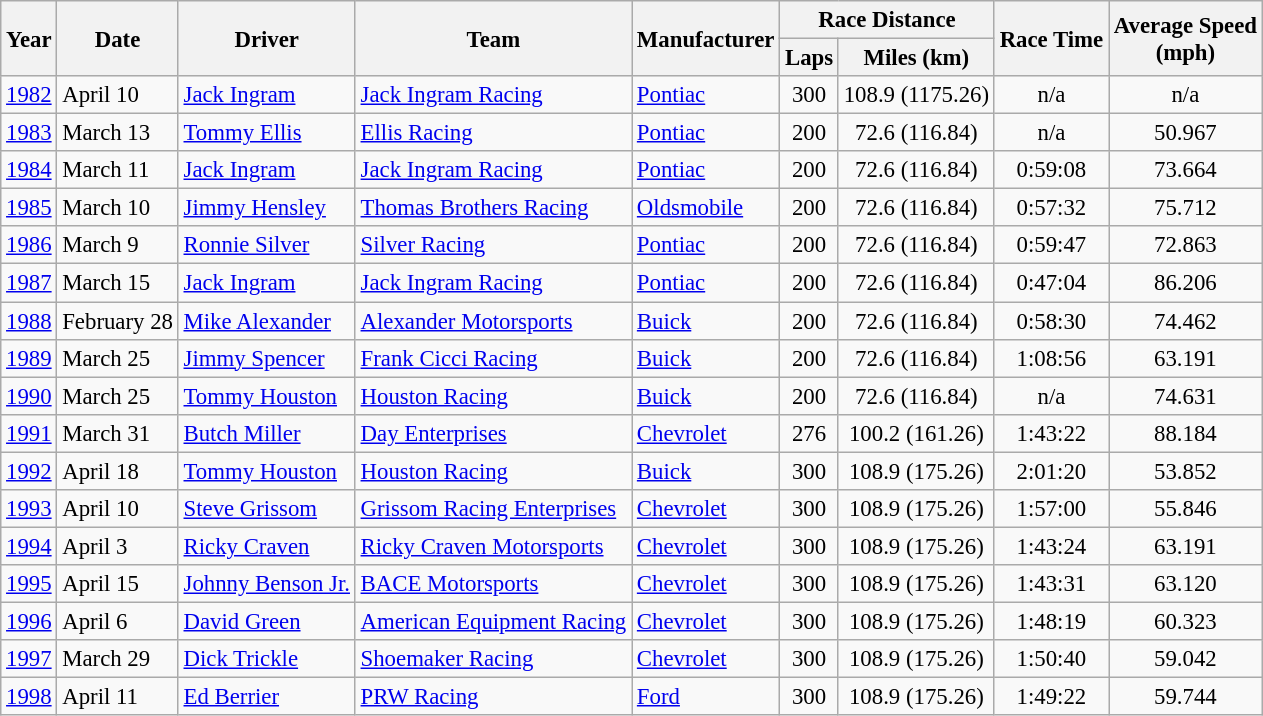<table class="wikitable" style="font-size: 95%;">
<tr>
<th rowspan="2">Year</th>
<th rowspan="2">Date</th>
<th rowspan="2">Driver</th>
<th rowspan="2">Team</th>
<th rowspan="2">Manufacturer</th>
<th colspan="2">Race Distance</th>
<th rowspan="2">Race Time</th>
<th rowspan="2">Average Speed<br>(mph)</th>
</tr>
<tr>
<th>Laps</th>
<th>Miles (km)</th>
</tr>
<tr>
<td><a href='#'>1982</a></td>
<td>April 10</td>
<td><a href='#'>Jack Ingram</a></td>
<td><a href='#'>Jack Ingram Racing</a></td>
<td><a href='#'>Pontiac</a></td>
<td align="center">300</td>
<td align="center">108.9 (1175.26)</td>
<td align="center">n/a</td>
<td align="center">n/a</td>
</tr>
<tr>
<td><a href='#'>1983</a></td>
<td>March 13</td>
<td><a href='#'>Tommy Ellis</a></td>
<td><a href='#'>Ellis Racing</a></td>
<td><a href='#'>Pontiac</a></td>
<td align="center">200</td>
<td align="center">72.6 (116.84)</td>
<td align="center">n/a</td>
<td align="center">50.967</td>
</tr>
<tr>
<td><a href='#'>1984</a></td>
<td>March 11</td>
<td><a href='#'>Jack Ingram</a></td>
<td><a href='#'>Jack Ingram Racing</a></td>
<td><a href='#'>Pontiac</a></td>
<td align="center">200</td>
<td align="center">72.6 (116.84)</td>
<td align="center">0:59:08</td>
<td align="center">73.664</td>
</tr>
<tr>
<td><a href='#'>1985</a></td>
<td>March 10</td>
<td><a href='#'>Jimmy Hensley</a></td>
<td><a href='#'>Thomas Brothers Racing</a></td>
<td><a href='#'>Oldsmobile</a></td>
<td align="center">200</td>
<td align="center">72.6 (116.84)</td>
<td align="center">0:57:32</td>
<td align="center">75.712</td>
</tr>
<tr>
<td><a href='#'>1986</a></td>
<td>March 9</td>
<td><a href='#'>Ronnie Silver</a></td>
<td><a href='#'>Silver Racing</a></td>
<td><a href='#'>Pontiac</a></td>
<td align="center">200</td>
<td align="center">72.6 (116.84)</td>
<td align="center">0:59:47</td>
<td align="center">72.863</td>
</tr>
<tr>
<td><a href='#'>1987</a></td>
<td>March 15</td>
<td><a href='#'>Jack Ingram</a></td>
<td><a href='#'>Jack Ingram Racing</a></td>
<td><a href='#'>Pontiac</a></td>
<td align="center">200</td>
<td align="center">72.6 (116.84)</td>
<td align="center">0:47:04</td>
<td align="center">86.206</td>
</tr>
<tr>
<td><a href='#'>1988</a></td>
<td>February 28</td>
<td><a href='#'>Mike Alexander</a></td>
<td><a href='#'>Alexander Motorsports</a></td>
<td><a href='#'>Buick</a></td>
<td align="center">200</td>
<td align="center">72.6 (116.84)</td>
<td align="center">0:58:30</td>
<td align="center">74.462</td>
</tr>
<tr>
<td><a href='#'>1989</a></td>
<td>March 25</td>
<td><a href='#'>Jimmy Spencer</a></td>
<td><a href='#'>Frank Cicci Racing</a></td>
<td><a href='#'>Buick</a></td>
<td align="center">200</td>
<td align="center">72.6 (116.84)</td>
<td align="center">1:08:56</td>
<td align="center">63.191</td>
</tr>
<tr>
<td><a href='#'>1990</a></td>
<td>March 25</td>
<td><a href='#'>Tommy Houston</a></td>
<td><a href='#'>Houston Racing</a></td>
<td><a href='#'>Buick</a></td>
<td align="center">200</td>
<td align="center">72.6 (116.84)</td>
<td align="center">n/a</td>
<td align="center">74.631</td>
</tr>
<tr>
<td><a href='#'>1991</a></td>
<td>March 31</td>
<td><a href='#'>Butch Miller</a></td>
<td><a href='#'>Day Enterprises</a></td>
<td><a href='#'>Chevrolet</a></td>
<td align="center">276</td>
<td align="center">100.2 (161.26)</td>
<td align="center">1:43:22</td>
<td align="center">88.184</td>
</tr>
<tr>
<td><a href='#'>1992</a></td>
<td>April 18</td>
<td><a href='#'>Tommy Houston</a></td>
<td><a href='#'>Houston Racing</a></td>
<td><a href='#'>Buick</a></td>
<td align="center">300</td>
<td align="center">108.9 (175.26)</td>
<td align="center">2:01:20</td>
<td align="center">53.852</td>
</tr>
<tr>
<td><a href='#'>1993</a></td>
<td>April 10</td>
<td><a href='#'>Steve Grissom</a></td>
<td><a href='#'>Grissom Racing Enterprises</a></td>
<td><a href='#'>Chevrolet</a></td>
<td align="center">300</td>
<td align="center">108.9 (175.26)</td>
<td align="center">1:57:00</td>
<td align="center">55.846</td>
</tr>
<tr>
<td><a href='#'>1994</a></td>
<td>April 3</td>
<td><a href='#'>Ricky Craven</a></td>
<td><a href='#'>Ricky Craven Motorsports</a></td>
<td><a href='#'>Chevrolet</a></td>
<td align="center">300</td>
<td align="center">108.9 (175.26)</td>
<td align="center">1:43:24</td>
<td align="center">63.191</td>
</tr>
<tr>
<td><a href='#'>1995</a></td>
<td>April 15</td>
<td><a href='#'>Johnny Benson Jr.</a></td>
<td><a href='#'>BACE Motorsports</a></td>
<td><a href='#'>Chevrolet</a></td>
<td align="center">300</td>
<td align="center">108.9 (175.26)</td>
<td align="center">1:43:31</td>
<td align="center">63.120</td>
</tr>
<tr>
<td><a href='#'>1996</a></td>
<td>April 6</td>
<td><a href='#'>David Green</a></td>
<td><a href='#'>American Equipment Racing</a></td>
<td><a href='#'>Chevrolet</a></td>
<td align="center">300</td>
<td align="center">108.9 (175.26)</td>
<td align="center">1:48:19</td>
<td align="center">60.323</td>
</tr>
<tr>
<td><a href='#'>1997</a></td>
<td>March 29</td>
<td><a href='#'>Dick Trickle</a></td>
<td><a href='#'>Shoemaker Racing</a></td>
<td><a href='#'>Chevrolet</a></td>
<td align="center">300</td>
<td align="center">108.9 (175.26)</td>
<td align="center">1:50:40</td>
<td align="center">59.042</td>
</tr>
<tr>
<td><a href='#'>1998</a></td>
<td>April 11</td>
<td><a href='#'>Ed Berrier</a></td>
<td><a href='#'>PRW Racing</a></td>
<td><a href='#'>Ford</a></td>
<td align="center">300</td>
<td align="center">108.9 (175.26)</td>
<td align="center">1:49:22</td>
<td align="center">59.744</td>
</tr>
</table>
